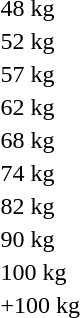<table>
<tr>
<td>48 kg</td>
<td></td>
<td></td>
<td></td>
</tr>
<tr>
<td>52 kg</td>
<td></td>
<td></td>
<td></td>
</tr>
<tr>
<td>57 kg</td>
<td></td>
<td></td>
<td></td>
</tr>
<tr>
<td>62 kg</td>
<td></td>
<td></td>
<td></td>
</tr>
<tr>
<td>68 kg</td>
<td></td>
<td></td>
<td></td>
</tr>
<tr>
<td>74 kg</td>
<td></td>
<td></td>
<td></td>
</tr>
<tr>
<td>82 kg</td>
<td></td>
<td></td>
<td></td>
</tr>
<tr>
<td>90 kg</td>
<td></td>
<td></td>
<td></td>
</tr>
<tr>
<td>100 kg</td>
<td></td>
<td></td>
<td></td>
</tr>
<tr>
<td>+100 kg</td>
<td></td>
<td></td>
<td></td>
</tr>
</table>
